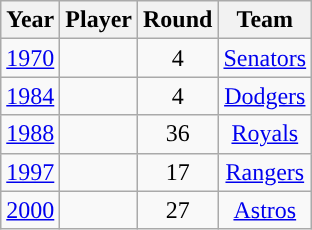<table class="wikitable sortable">
<tr>
<th>Year</th>
<th>Player</th>
<th>Round</th>
<th>Team</th>
</tr>
<tr valign="center">
<td align="center"><a href='#'>1970</a></td>
<td align="center"></td>
<td align="center">4</td>
<td align="center"><a href='#'>Senators</a></td>
</tr>
<tr valign="center">
<td align="center"><a href='#'>1984</a></td>
<td align="center"></td>
<td align="center">4</td>
<td align="center"><a href='#'>Dodgers</a></td>
</tr>
<tr valign="center">
<td align="center"><a href='#'>1988</a></td>
<td align="center"></td>
<td align="center">36</td>
<td align="center"><a href='#'>Royals</a></td>
</tr>
<tr valign="center">
<td align="center"><a href='#'>1997</a></td>
<td align="center"></td>
<td align="center">17</td>
<td align="center"><a href='#'>Rangers</a></td>
</tr>
<tr valign="center">
<td align="center"><a href='#'>2000</a></td>
<td align="center"></td>
<td align="center">27</td>
<td align="center"><a href='#'>Astros</a></td>
</tr>
</table>
